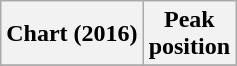<table class="wikitable sortable plainrowheaders" style="text-align:center">
<tr>
<th scope="col">Chart (2016)</th>
<th scope="col">Peak<br> position</th>
</tr>
<tr>
</tr>
</table>
